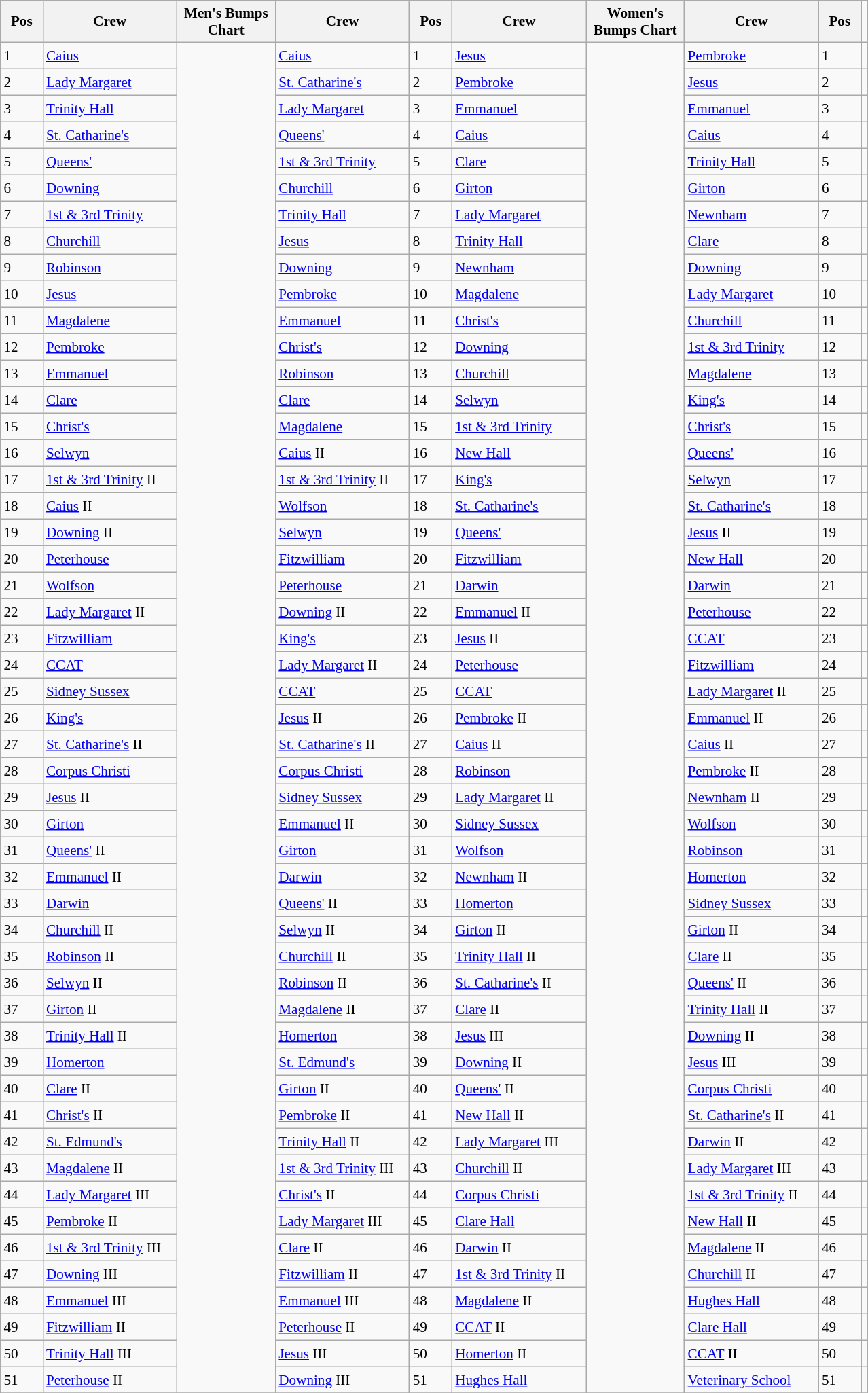<table class="wikitable" style="font-size:88%; white-space:nowrap; margin:0.5em auto">
<tr style="white-space:normal">
<th width=35>Pos</th>
<th width=125>Crew</th>
<th width=90>Men's Bumps Chart</th>
<th width=125>Crew</th>
<th width=35>Pos</th>
<th width=125>Crew</th>
<th width=90>Women's Bumps Chart</th>
<th width=125>Crew</th>
<th width=35>Pos</th>
</tr>
<tr style="height:26px">
<td>1</td>
<td><a href='#'>Caius</a></td>
<td rowspan="51"></td>
<td><a href='#'>Caius</a></td>
<td>1</td>
<td><a href='#'>Jesus</a></td>
<td rowspan="51"></td>
<td><a href='#'>Pembroke</a></td>
<td>1</td>
<td></td>
</tr>
<tr style="height:26px">
<td>2</td>
<td><a href='#'>Lady Margaret</a></td>
<td><a href='#'>St. Catharine's</a></td>
<td>2</td>
<td><a href='#'>Pembroke</a></td>
<td><a href='#'>Jesus</a></td>
<td>2</td>
<td></td>
</tr>
<tr style="height:26px">
<td>3</td>
<td><a href='#'>Trinity Hall</a></td>
<td><a href='#'>Lady Margaret</a></td>
<td>3</td>
<td><a href='#'>Emmanuel</a></td>
<td><a href='#'>Emmanuel</a></td>
<td>3</td>
<td></td>
</tr>
<tr style="height:26px">
<td>4</td>
<td><a href='#'>St. Catharine's</a></td>
<td><a href='#'>Queens'</a></td>
<td>4</td>
<td><a href='#'>Caius</a></td>
<td><a href='#'>Caius</a></td>
<td>4</td>
<td></td>
</tr>
<tr style="height:26px">
<td>5</td>
<td><a href='#'>Queens'</a></td>
<td><a href='#'>1st & 3rd Trinity</a></td>
<td>5</td>
<td><a href='#'>Clare</a></td>
<td><a href='#'>Trinity Hall</a></td>
<td>5</td>
<td></td>
</tr>
<tr style="height:26px">
<td>6</td>
<td><a href='#'>Downing</a></td>
<td><a href='#'>Churchill</a></td>
<td>6</td>
<td><a href='#'>Girton</a></td>
<td><a href='#'>Girton</a></td>
<td>6</td>
<td></td>
</tr>
<tr style="height:26px">
<td>7</td>
<td><a href='#'>1st & 3rd Trinity</a></td>
<td><a href='#'>Trinity Hall</a></td>
<td>7</td>
<td><a href='#'>Lady Margaret</a></td>
<td><a href='#'>Newnham</a></td>
<td>7</td>
<td></td>
</tr>
<tr style="height:26px">
<td>8</td>
<td><a href='#'>Churchill</a></td>
<td><a href='#'>Jesus</a></td>
<td>8</td>
<td><a href='#'>Trinity Hall</a></td>
<td><a href='#'>Clare</a></td>
<td>8</td>
<td></td>
</tr>
<tr style="height:26px">
<td>9</td>
<td><a href='#'>Robinson</a></td>
<td><a href='#'>Downing</a></td>
<td>9</td>
<td><a href='#'>Newnham</a></td>
<td><a href='#'>Downing</a></td>
<td>9</td>
<td></td>
</tr>
<tr style="height:26px">
<td>10</td>
<td><a href='#'>Jesus</a></td>
<td><a href='#'>Pembroke</a></td>
<td>10</td>
<td><a href='#'>Magdalene</a></td>
<td><a href='#'>Lady Margaret</a></td>
<td>10</td>
<td></td>
</tr>
<tr style="height:26px">
<td>11</td>
<td><a href='#'>Magdalene</a></td>
<td><a href='#'>Emmanuel</a></td>
<td>11</td>
<td><a href='#'>Christ's</a></td>
<td><a href='#'>Churchill</a></td>
<td>11</td>
<td></td>
</tr>
<tr style="height:26px">
<td>12</td>
<td><a href='#'>Pembroke</a></td>
<td><a href='#'>Christ's</a></td>
<td>12</td>
<td><a href='#'>Downing</a></td>
<td><a href='#'>1st & 3rd Trinity</a></td>
<td>12</td>
<td></td>
</tr>
<tr style="height:26px">
<td>13</td>
<td><a href='#'>Emmanuel</a></td>
<td><a href='#'>Robinson</a></td>
<td>13</td>
<td><a href='#'>Churchill</a></td>
<td><a href='#'>Magdalene</a></td>
<td>13</td>
<td></td>
</tr>
<tr style="height:26px">
<td>14</td>
<td><a href='#'>Clare</a></td>
<td><a href='#'>Clare</a></td>
<td>14</td>
<td><a href='#'>Selwyn</a></td>
<td><a href='#'>King's</a></td>
<td>14</td>
<td></td>
</tr>
<tr style="height:26px">
<td>15</td>
<td><a href='#'>Christ's</a></td>
<td><a href='#'>Magdalene</a></td>
<td>15</td>
<td><a href='#'>1st & 3rd Trinity</a></td>
<td><a href='#'>Christ's</a></td>
<td>15</td>
<td></td>
</tr>
<tr style="height:26px">
<td>16</td>
<td><a href='#'>Selwyn</a></td>
<td><a href='#'>Caius</a> II</td>
<td>16</td>
<td><a href='#'>New Hall</a></td>
<td><a href='#'>Queens'</a></td>
<td>16</td>
<td></td>
</tr>
<tr style="height:26px">
<td>17</td>
<td><a href='#'>1st & 3rd Trinity</a> II</td>
<td><a href='#'>1st & 3rd Trinity</a> II</td>
<td>17</td>
<td><a href='#'>King's</a></td>
<td><a href='#'>Selwyn</a></td>
<td>17</td>
<td></td>
</tr>
<tr style="height:26px">
<td>18</td>
<td><a href='#'>Caius</a> II</td>
<td><a href='#'>Wolfson</a></td>
<td>18</td>
<td><a href='#'>St. Catharine's</a></td>
<td><a href='#'>St. Catharine's</a></td>
<td>18</td>
<td></td>
</tr>
<tr style="height:26px">
<td>19</td>
<td><a href='#'>Downing</a> II</td>
<td><a href='#'>Selwyn</a></td>
<td>19</td>
<td><a href='#'>Queens'</a></td>
<td><a href='#'>Jesus</a> II</td>
<td>19</td>
<td></td>
</tr>
<tr style="height:26px">
<td>20</td>
<td><a href='#'>Peterhouse</a></td>
<td><a href='#'>Fitzwilliam</a></td>
<td>20</td>
<td><a href='#'>Fitzwilliam</a></td>
<td><a href='#'>New Hall</a></td>
<td>20</td>
<td></td>
</tr>
<tr style="height:26px">
<td>21</td>
<td><a href='#'>Wolfson</a></td>
<td><a href='#'>Peterhouse</a></td>
<td>21</td>
<td><a href='#'>Darwin</a></td>
<td><a href='#'>Darwin</a></td>
<td>21</td>
<td></td>
</tr>
<tr style="height:26px">
<td>22</td>
<td><a href='#'>Lady Margaret</a> II</td>
<td><a href='#'>Downing</a> II</td>
<td>22</td>
<td><a href='#'>Emmanuel</a> II</td>
<td><a href='#'>Peterhouse</a></td>
<td>22</td>
<td></td>
</tr>
<tr style="height:26px">
<td>23</td>
<td><a href='#'>Fitzwilliam</a></td>
<td><a href='#'>King's</a></td>
<td>23</td>
<td><a href='#'>Jesus</a> II</td>
<td><a href='#'>CCAT</a></td>
<td>23</td>
<td></td>
</tr>
<tr style="height:26px">
<td>24</td>
<td><a href='#'>CCAT</a></td>
<td><a href='#'>Lady Margaret</a> II</td>
<td>24</td>
<td><a href='#'>Peterhouse</a></td>
<td><a href='#'>Fitzwilliam</a></td>
<td>24</td>
<td></td>
</tr>
<tr style="height:26px">
<td>25</td>
<td><a href='#'>Sidney Sussex</a></td>
<td><a href='#'>CCAT</a></td>
<td>25</td>
<td><a href='#'>CCAT</a></td>
<td><a href='#'>Lady Margaret</a> II</td>
<td>25</td>
<td></td>
</tr>
<tr style="height:26px">
<td>26</td>
<td><a href='#'>King's</a></td>
<td><a href='#'>Jesus</a> II</td>
<td>26</td>
<td><a href='#'>Pembroke</a> II</td>
<td><a href='#'>Emmanuel</a> II</td>
<td>26</td>
<td></td>
</tr>
<tr style="height:26px">
<td>27</td>
<td><a href='#'>St. Catharine's</a> II</td>
<td><a href='#'>St. Catharine's</a> II</td>
<td>27</td>
<td><a href='#'>Caius</a> II</td>
<td><a href='#'>Caius</a> II</td>
<td>27</td>
<td></td>
</tr>
<tr style="height:26px">
<td>28</td>
<td><a href='#'>Corpus Christi</a></td>
<td><a href='#'>Corpus Christi</a></td>
<td>28</td>
<td><a href='#'>Robinson</a></td>
<td><a href='#'>Pembroke</a> II</td>
<td>28</td>
<td></td>
</tr>
<tr style="height:26px">
<td>29</td>
<td><a href='#'>Jesus</a> II</td>
<td><a href='#'>Sidney Sussex</a></td>
<td>29</td>
<td><a href='#'>Lady Margaret</a> II</td>
<td><a href='#'>Newnham</a> II</td>
<td>29</td>
<td></td>
</tr>
<tr style="height:26px">
<td>30</td>
<td><a href='#'>Girton</a></td>
<td><a href='#'>Emmanuel</a> II</td>
<td>30</td>
<td><a href='#'>Sidney Sussex</a></td>
<td><a href='#'>Wolfson</a></td>
<td>30</td>
<td></td>
</tr>
<tr style="height:26px">
<td>31</td>
<td><a href='#'>Queens'</a> II</td>
<td><a href='#'>Girton</a></td>
<td>31</td>
<td><a href='#'>Wolfson</a></td>
<td><a href='#'>Robinson</a></td>
<td>31</td>
<td></td>
</tr>
<tr style="height:26px">
<td>32</td>
<td><a href='#'>Emmanuel</a> II</td>
<td><a href='#'>Darwin</a></td>
<td>32</td>
<td><a href='#'>Newnham</a> II</td>
<td><a href='#'>Homerton</a></td>
<td>32</td>
<td></td>
</tr>
<tr style="height:26px">
<td>33</td>
<td><a href='#'>Darwin</a></td>
<td><a href='#'>Queens'</a> II</td>
<td>33</td>
<td><a href='#'>Homerton</a></td>
<td><a href='#'>Sidney Sussex</a></td>
<td>33</td>
<td></td>
</tr>
<tr style="height:26px">
<td>34</td>
<td><a href='#'>Churchill</a> II</td>
<td><a href='#'>Selwyn</a> II</td>
<td>34</td>
<td><a href='#'>Girton</a> II</td>
<td><a href='#'>Girton</a> II</td>
<td>34</td>
<td></td>
</tr>
<tr style="height:26px">
<td>35</td>
<td><a href='#'>Robinson</a> II</td>
<td><a href='#'>Churchill</a> II</td>
<td>35</td>
<td><a href='#'>Trinity Hall</a> II</td>
<td><a href='#'>Clare</a> II</td>
<td>35</td>
<td></td>
</tr>
<tr style="height:26px">
<td>36</td>
<td><a href='#'>Selwyn</a> II</td>
<td><a href='#'>Robinson</a> II</td>
<td>36</td>
<td><a href='#'>St. Catharine's</a> II</td>
<td><a href='#'>Queens'</a> II</td>
<td>36</td>
<td></td>
</tr>
<tr style="height:26px">
<td>37</td>
<td><a href='#'>Girton</a> II</td>
<td><a href='#'>Magdalene</a> II</td>
<td>37</td>
<td><a href='#'>Clare</a> II</td>
<td><a href='#'>Trinity Hall</a> II</td>
<td>37</td>
<td></td>
</tr>
<tr style="height:26px">
<td>38</td>
<td><a href='#'>Trinity Hall</a> II</td>
<td><a href='#'>Homerton</a></td>
<td>38</td>
<td><a href='#'>Jesus</a> III</td>
<td><a href='#'>Downing</a> II</td>
<td>38</td>
<td></td>
</tr>
<tr style="height:26px">
<td>39</td>
<td><a href='#'>Homerton</a></td>
<td><a href='#'>St. Edmund's</a></td>
<td>39</td>
<td><a href='#'>Downing</a> II</td>
<td><a href='#'>Jesus</a> III</td>
<td>39</td>
<td></td>
</tr>
<tr style="height:26px">
<td>40</td>
<td><a href='#'>Clare</a> II</td>
<td><a href='#'>Girton</a> II</td>
<td>40</td>
<td><a href='#'>Queens'</a> II</td>
<td><a href='#'>Corpus Christi</a></td>
<td>40</td>
<td></td>
</tr>
<tr style="height:26px">
<td>41</td>
<td><a href='#'>Christ's</a> II</td>
<td><a href='#'>Pembroke</a> II</td>
<td>41</td>
<td><a href='#'>New Hall</a> II</td>
<td><a href='#'>St. Catharine's</a> II</td>
<td>41</td>
<td></td>
</tr>
<tr style="height:26px">
<td>42</td>
<td><a href='#'>St. Edmund's</a></td>
<td><a href='#'>Trinity Hall</a> II</td>
<td>42</td>
<td><a href='#'>Lady Margaret</a> III</td>
<td><a href='#'>Darwin</a> II</td>
<td>42</td>
<td></td>
</tr>
<tr style="height:26px">
<td>43</td>
<td><a href='#'>Magdalene</a> II</td>
<td><a href='#'>1st & 3rd Trinity</a> III</td>
<td>43</td>
<td><a href='#'>Churchill</a> II</td>
<td><a href='#'>Lady Margaret</a> III</td>
<td>43</td>
<td></td>
</tr>
<tr style="height:26px">
<td>44</td>
<td><a href='#'>Lady Margaret</a> III</td>
<td><a href='#'>Christ's</a> II</td>
<td>44</td>
<td><a href='#'>Corpus Christi</a></td>
<td><a href='#'>1st & 3rd Trinity</a> II</td>
<td>44</td>
<td></td>
</tr>
<tr style="height:26px">
<td>45</td>
<td><a href='#'>Pembroke</a> II</td>
<td><a href='#'>Lady Margaret</a> III</td>
<td>45</td>
<td><a href='#'>Clare Hall</a></td>
<td><a href='#'>New Hall</a> II</td>
<td>45</td>
<td></td>
</tr>
<tr style="height:26px">
<td>46</td>
<td><a href='#'>1st & 3rd Trinity</a> III</td>
<td><a href='#'>Clare</a> II</td>
<td>46</td>
<td><a href='#'>Darwin</a> II</td>
<td><a href='#'>Magdalene</a> II</td>
<td>46</td>
<td></td>
</tr>
<tr style="height:26px">
<td>47</td>
<td><a href='#'>Downing</a> III</td>
<td><a href='#'>Fitzwilliam</a> II</td>
<td>47</td>
<td><a href='#'>1st & 3rd Trinity</a> II</td>
<td><a href='#'>Churchill</a> II</td>
<td>47</td>
<td></td>
</tr>
<tr style="height:26px">
<td>48</td>
<td><a href='#'>Emmanuel</a> III</td>
<td><a href='#'>Emmanuel</a> III</td>
<td>48</td>
<td><a href='#'>Magdalene</a> II</td>
<td><a href='#'>Hughes Hall</a></td>
<td>48</td>
<td></td>
</tr>
<tr style="height:26px">
<td>49</td>
<td><a href='#'>Fitzwilliam</a> II</td>
<td><a href='#'>Peterhouse</a> II</td>
<td>49</td>
<td><a href='#'>CCAT</a> II</td>
<td><a href='#'>Clare Hall</a></td>
<td>49</td>
<td></td>
</tr>
<tr style="height:26px">
<td>50</td>
<td><a href='#'>Trinity Hall</a> III</td>
<td><a href='#'>Jesus</a> III</td>
<td>50</td>
<td><a href='#'>Homerton</a> II</td>
<td><a href='#'>CCAT</a> II</td>
<td>50</td>
<td></td>
</tr>
<tr style="height:26px">
<td>51</td>
<td><a href='#'>Peterhouse</a> II</td>
<td><a href='#'>Downing</a> III</td>
<td>51</td>
<td><a href='#'>Hughes Hall</a></td>
<td><a href='#'>Veterinary School</a></td>
<td>51</td>
<td></td>
</tr>
<tr>
</tr>
</table>
